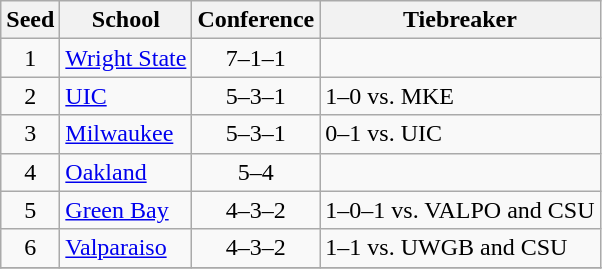<table class="wikitable" style="text-align:center">
<tr>
<th>Seed</th>
<th>School</th>
<th>Conference</th>
<th>Tiebreaker</th>
</tr>
<tr>
<td>1</td>
<td align=left><a href='#'>Wright State</a></td>
<td>7–1–1</td>
<td align=left></td>
</tr>
<tr>
<td>2</td>
<td align=left><a href='#'>UIC</a></td>
<td>5–3–1</td>
<td align=left>1–0 vs. MKE</td>
</tr>
<tr>
<td>3</td>
<td align=left><a href='#'>Milwaukee</a></td>
<td>5–3–1</td>
<td align=left>0–1 vs. UIC</td>
</tr>
<tr>
<td>4</td>
<td align=left><a href='#'>Oakland</a></td>
<td>5–4</td>
<td align=left></td>
</tr>
<tr>
<td>5</td>
<td align=left><a href='#'>Green Bay</a></td>
<td>4–3–2</td>
<td align=left>1–0–1 vs. VALPO and CSU</td>
</tr>
<tr>
<td>6</td>
<td align=left><a href='#'>Valparaiso</a></td>
<td>4–3–2</td>
<td align=left>1–1 vs. UWGB and CSU</td>
</tr>
<tr>
</tr>
</table>
